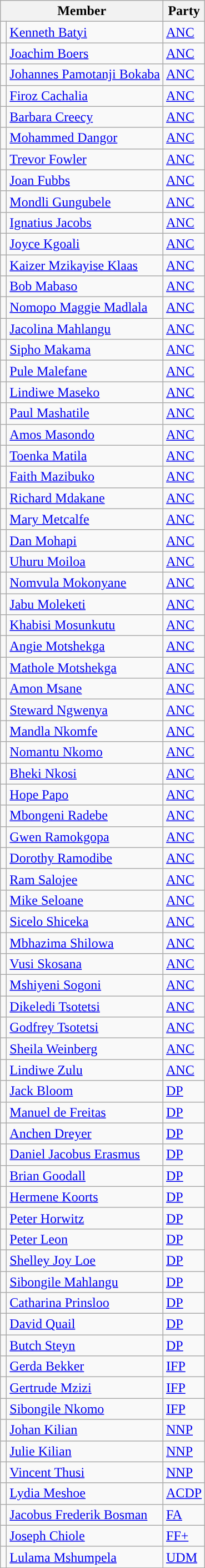<table class="wikitable">
<tr>
<th colspan="2">Member</th>
<th>Party</th>
</tr>
<tr>
<td style="background-color: "></td>
<td><a href='#'>Kenneth Batyi</a></td>
<td><a href='#'>ANC</a></td>
</tr>
<tr>
<td style="background-color: "></td>
<td><a href='#'>Joachim Boers</a></td>
<td><a href='#'>ANC</a></td>
</tr>
<tr>
<td style="background-color: "></td>
<td><a href='#'>Johannes Pamotanji Bokaba</a></td>
<td><a href='#'>ANC</a></td>
</tr>
<tr>
<td style="background-color: "></td>
<td><a href='#'>Firoz Cachalia</a></td>
<td><a href='#'>ANC</a></td>
</tr>
<tr>
<td style="background-color: "></td>
<td><a href='#'>Barbara Creecy</a></td>
<td><a href='#'>ANC</a></td>
</tr>
<tr>
<td style="background-color: "></td>
<td><a href='#'>Mohammed Dangor</a></td>
<td><a href='#'>ANC</a></td>
</tr>
<tr>
<td style="background-color: "></td>
<td><a href='#'>Trevor Fowler</a></td>
<td><a href='#'>ANC</a></td>
</tr>
<tr>
<td style="background-color: "></td>
<td><a href='#'>Joan Fubbs</a></td>
<td><a href='#'>ANC</a></td>
</tr>
<tr>
<td style="background-color: "></td>
<td><a href='#'>Mondli Gungubele</a></td>
<td><a href='#'>ANC</a></td>
</tr>
<tr>
<td style="background-color: "></td>
<td><a href='#'>Ignatius Jacobs</a></td>
<td><a href='#'>ANC</a></td>
</tr>
<tr>
<td style="background-color: "></td>
<td><a href='#'>Joyce Kgoali</a></td>
<td><a href='#'>ANC</a></td>
</tr>
<tr>
<td style="background-color: "></td>
<td><a href='#'>Kaizer Mzikayise Klaas</a></td>
<td><a href='#'>ANC</a></td>
</tr>
<tr>
<td style="background-color: "></td>
<td><a href='#'>Bob Mabaso</a></td>
<td><a href='#'>ANC</a></td>
</tr>
<tr>
<td style="background-color: "></td>
<td><a href='#'>Nomopo Maggie Madlala</a></td>
<td><a href='#'>ANC</a></td>
</tr>
<tr>
<td style="background-color: "></td>
<td><a href='#'>Jacolina Mahlangu</a></td>
<td><a href='#'>ANC</a></td>
</tr>
<tr>
<td style="background-color: "></td>
<td><a href='#'>Sipho Makama</a></td>
<td><a href='#'>ANC</a></td>
</tr>
<tr>
<td style="background-color: "></td>
<td><a href='#'>Pule Malefane</a></td>
<td><a href='#'>ANC</a></td>
</tr>
<tr>
<td style="background-color: "></td>
<td><a href='#'>Lindiwe Maseko</a></td>
<td><a href='#'>ANC</a></td>
</tr>
<tr>
<td style="background-color: "></td>
<td><a href='#'>Paul Mashatile</a></td>
<td><a href='#'>ANC</a></td>
</tr>
<tr>
<td style="background-color: "></td>
<td><a href='#'>Amos Masondo</a></td>
<td><a href='#'>ANC</a></td>
</tr>
<tr>
<td style="background-color: "></td>
<td><a href='#'>Toenka Matila</a></td>
<td><a href='#'>ANC</a></td>
</tr>
<tr>
<td style="background-color: "></td>
<td><a href='#'>Faith Mazibuko</a></td>
<td><a href='#'>ANC</a></td>
</tr>
<tr>
<td style="background-color: "></td>
<td><a href='#'>Richard Mdakane</a></td>
<td><a href='#'>ANC</a></td>
</tr>
<tr>
<td style="background-color: "></td>
<td><a href='#'>Mary Metcalfe</a></td>
<td><a href='#'>ANC</a></td>
</tr>
<tr>
<td style="background-color: "></td>
<td><a href='#'>Dan Mohapi</a></td>
<td><a href='#'>ANC</a></td>
</tr>
<tr>
<td style="background-color: "></td>
<td><a href='#'>Uhuru Moiloa</a></td>
<td><a href='#'>ANC</a></td>
</tr>
<tr>
<td style="background-color: "></td>
<td><a href='#'>Nomvula Mokonyane</a></td>
<td><a href='#'>ANC</a></td>
</tr>
<tr>
<td style="background-color: "></td>
<td><a href='#'>Jabu Moleketi</a></td>
<td><a href='#'>ANC</a></td>
</tr>
<tr>
<td style="background-color: "></td>
<td><a href='#'>Khabisi Mosunkutu</a></td>
<td><a href='#'>ANC</a></td>
</tr>
<tr>
<td style="background-color: "></td>
<td><a href='#'>Angie Motshekga</a></td>
<td><a href='#'>ANC</a></td>
</tr>
<tr>
<td style="background-color: "></td>
<td><a href='#'>Mathole Motshekga</a></td>
<td><a href='#'>ANC</a></td>
</tr>
<tr>
<td style="background-color: "></td>
<td><a href='#'>Amon Msane</a></td>
<td><a href='#'>ANC</a></td>
</tr>
<tr>
<td style="background-color: "></td>
<td><a href='#'>Steward Ngwenya</a></td>
<td><a href='#'>ANC</a></td>
</tr>
<tr>
<td style="background-color: "></td>
<td><a href='#'>Mandla Nkomfe</a></td>
<td><a href='#'>ANC</a></td>
</tr>
<tr>
<td style="background-color: "></td>
<td><a href='#'>Nomantu Nkomo</a></td>
<td><a href='#'>ANC</a></td>
</tr>
<tr>
<td style="background-color: "></td>
<td><a href='#'>Bheki Nkosi</a></td>
<td><a href='#'>ANC</a></td>
</tr>
<tr>
<td style="background-color: "></td>
<td><a href='#'>Hope Papo</a></td>
<td><a href='#'>ANC</a></td>
</tr>
<tr>
<td style="background-color: "></td>
<td><a href='#'>Mbongeni Radebe</a></td>
<td><a href='#'>ANC</a></td>
</tr>
<tr>
<td style="background-color: "></td>
<td><a href='#'>Gwen Ramokgopa</a></td>
<td><a href='#'>ANC</a></td>
</tr>
<tr>
<td style="background-color: "></td>
<td><a href='#'>Dorothy Ramodibe</a></td>
<td><a href='#'>ANC</a></td>
</tr>
<tr>
<td style="background-color: "></td>
<td><a href='#'>Ram Salojee</a></td>
<td><a href='#'>ANC</a></td>
</tr>
<tr>
<td style="background-color: "></td>
<td><a href='#'>Mike Seloane</a></td>
<td><a href='#'>ANC</a></td>
</tr>
<tr>
<td style="background-color: "></td>
<td><a href='#'>Sicelo Shiceka</a></td>
<td><a href='#'>ANC</a></td>
</tr>
<tr>
<td style="background-color: "></td>
<td><a href='#'>Mbhazima Shilowa</a></td>
<td><a href='#'>ANC</a></td>
</tr>
<tr>
<td style="background-color: "></td>
<td><a href='#'>Vusi Skosana</a></td>
<td><a href='#'>ANC</a></td>
</tr>
<tr>
<td style="background-color: "></td>
<td><a href='#'>Mshiyeni Sogoni</a></td>
<td><a href='#'>ANC</a></td>
</tr>
<tr>
<td style="background-color: "></td>
<td><a href='#'>Dikeledi Tsotetsi</a></td>
<td><a href='#'>ANC</a></td>
</tr>
<tr>
<td style="background-color: "></td>
<td><a href='#'>Godfrey Tsotetsi</a></td>
<td><a href='#'>ANC</a></td>
</tr>
<tr>
<td style="background-color: "></td>
<td><a href='#'>Sheila Weinberg</a></td>
<td><a href='#'>ANC</a></td>
</tr>
<tr>
<td style="background-color: "></td>
<td><a href='#'>Lindiwe Zulu</a></td>
<td><a href='#'>ANC</a></td>
</tr>
<tr>
<td style="background-color: "></td>
<td><a href='#'>Jack Bloom</a></td>
<td><a href='#'>DP</a></td>
</tr>
<tr>
<td style="background-color: "></td>
<td><a href='#'>Manuel de Freitas</a></td>
<td><a href='#'>DP</a></td>
</tr>
<tr>
<td style="background-color: "></td>
<td><a href='#'>Anchen Dreyer</a></td>
<td><a href='#'>DP</a></td>
</tr>
<tr>
<td style="background-color: "></td>
<td><a href='#'>Daniel Jacobus Erasmus</a></td>
<td><a href='#'>DP</a></td>
</tr>
<tr>
<td style="background-color: "></td>
<td><a href='#'>Brian Goodall</a></td>
<td><a href='#'>DP</a></td>
</tr>
<tr>
<td style="background-color: "></td>
<td><a href='#'>Hermene Koorts</a></td>
<td><a href='#'>DP</a></td>
</tr>
<tr>
<td style="background-color: "></td>
<td><a href='#'>Peter Horwitz</a></td>
<td><a href='#'>DP</a></td>
</tr>
<tr>
<td style="background-color: "></td>
<td><a href='#'>Peter Leon</a></td>
<td><a href='#'>DP</a></td>
</tr>
<tr>
<td style="background-color: "></td>
<td><a href='#'>Shelley Joy Loe</a></td>
<td><a href='#'>DP</a></td>
</tr>
<tr>
<td style="background-color: "></td>
<td><a href='#'>Sibongile Mahlangu</a></td>
<td><a href='#'>DP</a></td>
</tr>
<tr>
<td style="background-color: "></td>
<td><a href='#'>Catharina Prinsloo</a></td>
<td><a href='#'>DP</a></td>
</tr>
<tr>
<td style="background-color: "></td>
<td><a href='#'>David Quail</a></td>
<td><a href='#'>DP</a></td>
</tr>
<tr>
<td style="background-color: "></td>
<td><a href='#'>Butch Steyn</a></td>
<td><a href='#'>DP</a></td>
</tr>
<tr>
<td style="background-color: "></td>
<td><a href='#'>Gerda Bekker</a></td>
<td><a href='#'>IFP</a></td>
</tr>
<tr>
<td style="background-color: "></td>
<td><a href='#'>Gertrude Mzizi</a></td>
<td><a href='#'>IFP</a></td>
</tr>
<tr>
<td style="background-color: "></td>
<td><a href='#'>Sibongile Nkomo</a></td>
<td><a href='#'>IFP</a></td>
</tr>
<tr>
<td style="background-color: "></td>
<td><a href='#'>Johan Kilian</a></td>
<td><a href='#'>NNP</a></td>
</tr>
<tr>
<td style="background-color: "></td>
<td><a href='#'>Julie Kilian</a></td>
<td><a href='#'>NNP</a></td>
</tr>
<tr>
<td style="background-color: "></td>
<td><a href='#'>Vincent Thusi</a></td>
<td><a href='#'>NNP</a></td>
</tr>
<tr>
<td style="background-color: "></td>
<td><a href='#'>Lydia Meshoe</a></td>
<td><a href='#'>ACDP</a></td>
</tr>
<tr>
<td></td>
<td><a href='#'>Jacobus Frederik Bosman</a></td>
<td><a href='#'>FA</a></td>
</tr>
<tr>
<td style="background-color: "></td>
<td><a href='#'>Joseph Chiole</a></td>
<td><a href='#'>FF+</a></td>
</tr>
<tr>
<td style="background-color: "></td>
<td><a href='#'>Lulama Mshumpela</a></td>
<td><a href='#'>UDM</a></td>
</tr>
</table>
